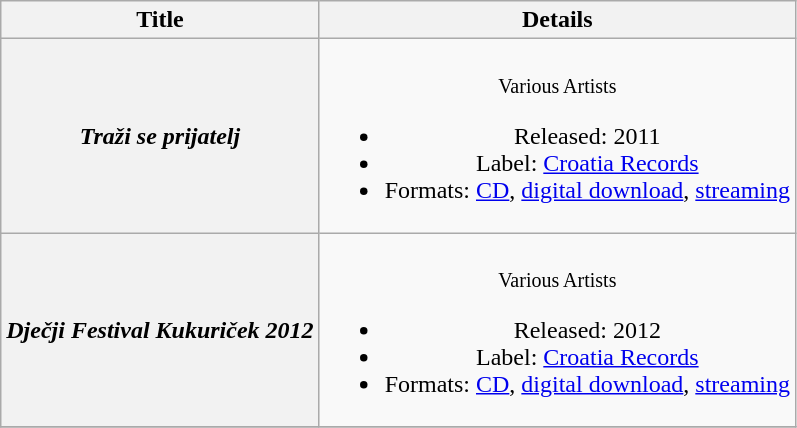<table class="wikitable plainrowheaders" style="text-align:center;">
<tr>
<th scope="col">Title</th>
<th scope="col">Details</th>
</tr>
<tr>
<th scope="row"><em>Traži se prijatelj</em></th>
<td><br><small>Various Artists</small><ul><li>Released: 2011</li><li>Label: <a href='#'>Croatia Records</a></li><li>Formats: <a href='#'>CD</a>, <a href='#'>digital download</a>, <a href='#'>streaming</a></li></ul></td>
</tr>
<tr>
<th scope="row"><em>Dječji Festival Kukuriček 2012</em></th>
<td><br><small>Various Artists</small><ul><li>Released: 2012</li><li>Label: <a href='#'>Croatia Records</a></li><li>Formats: <a href='#'>CD</a>, <a href='#'>digital download</a>, <a href='#'>streaming</a></li></ul></td>
</tr>
<tr>
</tr>
</table>
